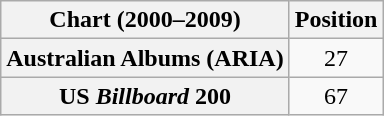<table class="wikitable plainrowheaders">
<tr>
<th scope="col">Chart (2000–2009)</th>
<th scope="col">Position</th>
</tr>
<tr>
<th scope="row">Australian Albums (ARIA)</th>
<td align="center">27</td>
</tr>
<tr>
<th scope="row">US <em>Billboard</em> 200</th>
<td align="center">67</td>
</tr>
</table>
